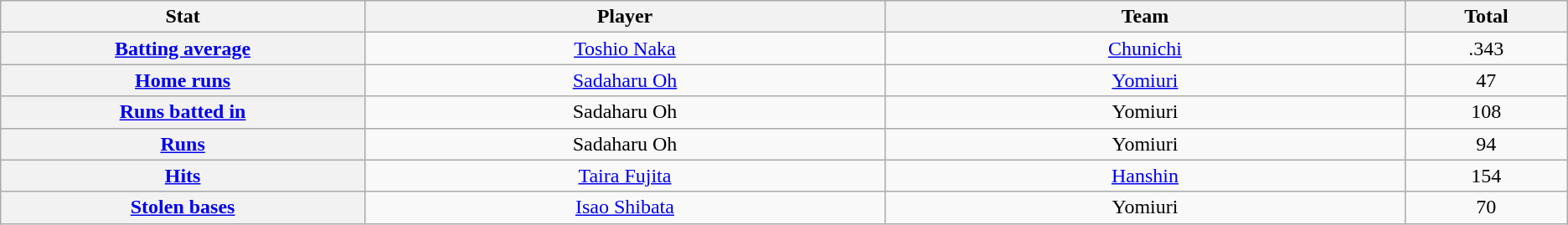<table class="wikitable" style="text-align:center;">
<tr>
<th scope="col" width="7%">Stat</th>
<th scope="col" width="10%">Player</th>
<th scope="col" width="10%">Team</th>
<th scope="col" width="3%">Total</th>
</tr>
<tr>
<th scope="row" style="text-align:center;"><a href='#'>Batting average</a></th>
<td><a href='#'>Toshio Naka</a></td>
<td><a href='#'>Chunichi</a></td>
<td>.343</td>
</tr>
<tr>
<th scope="row" style="text-align:center;"><a href='#'>Home runs</a></th>
<td><a href='#'>Sadaharu Oh</a></td>
<td><a href='#'>Yomiuri</a></td>
<td>47</td>
</tr>
<tr>
<th scope="row" style="text-align:center;"><a href='#'>Runs batted in</a></th>
<td>Sadaharu Oh</td>
<td>Yomiuri</td>
<td>108</td>
</tr>
<tr>
<th scope="row" style="text-align:center;"><a href='#'>Runs</a></th>
<td>Sadaharu Oh</td>
<td>Yomiuri</td>
<td>94</td>
</tr>
<tr>
<th scope="row" style="text-align:center;"><a href='#'>Hits</a></th>
<td><a href='#'>Taira Fujita</a></td>
<td><a href='#'>Hanshin</a></td>
<td>154</td>
</tr>
<tr>
<th scope="row" style="text-align:center;"><a href='#'>Stolen bases</a></th>
<td><a href='#'>Isao Shibata</a></td>
<td>Yomiuri</td>
<td>70</td>
</tr>
</table>
